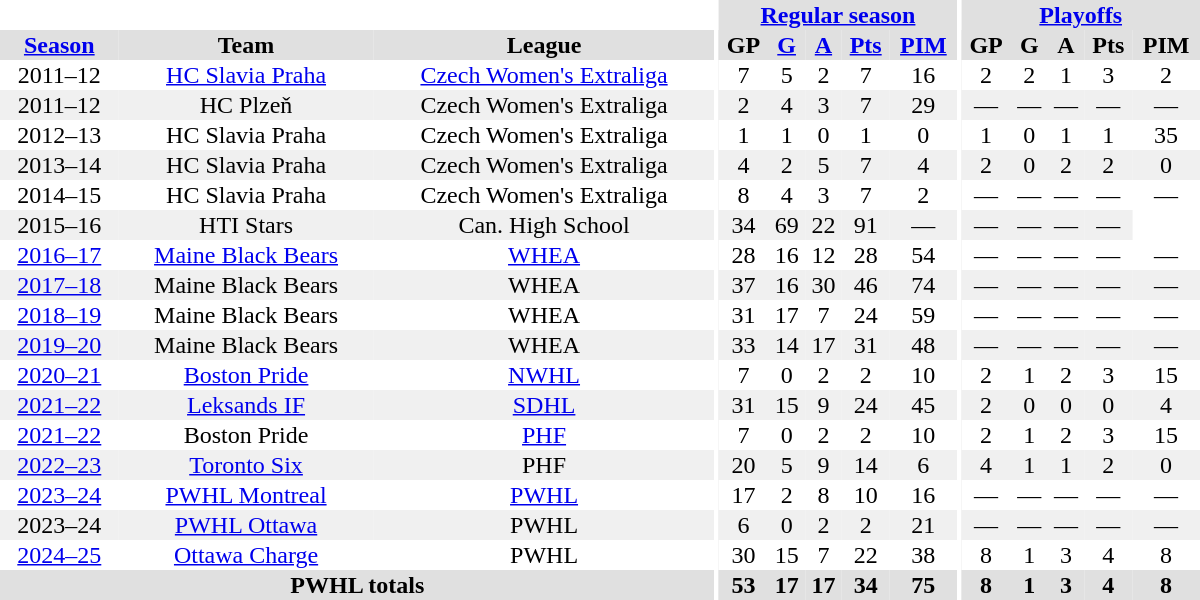<table border="0" cellpadding="1" cellspacing="0" style="text-align:center; width:50em">
<tr bgcolor="#e0e0e0">
<th colspan="3" bgcolor="#ffffff"></th>
<th rowspan="100" bgcolor="#ffffff"></th>
<th colspan="5"><a href='#'>Regular season</a></th>
<th rowspan="100" bgcolor="#ffffff"></th>
<th colspan="5"><a href='#'>Playoffs</a></th>
</tr>
<tr bgcolor="#e0e0e0">
<th><a href='#'>Season</a></th>
<th>Team</th>
<th>League</th>
<th>GP</th>
<th><a href='#'>G</a></th>
<th><a href='#'>A</a></th>
<th><a href='#'>Pts</a></th>
<th><a href='#'>PIM</a></th>
<th>GP</th>
<th>G</th>
<th>A</th>
<th>Pts</th>
<th>PIM</th>
</tr>
<tr>
<td>2011–12</td>
<td><a href='#'>HC Slavia Praha</a></td>
<td><a href='#'>Czech Women's Extraliga</a></td>
<td>7</td>
<td>5</td>
<td>2</td>
<td>7</td>
<td>16</td>
<td>2</td>
<td>2</td>
<td>1</td>
<td>3</td>
<td>2</td>
</tr>
<tr bgcolor="#f0f0f0">
<td>2011–12</td>
<td>HC Plzeň</td>
<td>Czech Women's Extraliga</td>
<td>2</td>
<td>4</td>
<td>3</td>
<td>7</td>
<td>29</td>
<td>—</td>
<td>—</td>
<td>—</td>
<td>—</td>
<td>—</td>
</tr>
<tr>
<td>2012–13</td>
<td>HC Slavia Praha</td>
<td>Czech Women's Extraliga</td>
<td>1</td>
<td>1</td>
<td>0</td>
<td>1</td>
<td>0</td>
<td>1</td>
<td>0</td>
<td>1</td>
<td>1</td>
<td>35</td>
</tr>
<tr bgcolor="#f0f0f0">
<td>2013–14</td>
<td>HC Slavia Praha</td>
<td>Czech Women's Extraliga</td>
<td>4</td>
<td>2</td>
<td>5</td>
<td>7</td>
<td>4</td>
<td>2</td>
<td>0</td>
<td>2</td>
<td>2</td>
<td>0</td>
</tr>
<tr>
<td>2014–15</td>
<td>HC Slavia Praha</td>
<td>Czech Women's Extraliga</td>
<td>8</td>
<td>4</td>
<td>3</td>
<td>7</td>
<td>2</td>
<td>—</td>
<td>—</td>
<td>—</td>
<td>—</td>
<td>—</td>
</tr>
<tr bgcolor="#f0f0f0">
<td>2015–16</td>
<td>HTI Stars</td>
<td>Can. High School</td>
<td>34</td>
<td>69</td>
<td>22</td>
<td>91</td>
<td>—</td>
<td>—</td>
<td>—</td>
<td>—</td>
<td>—</td>
</tr>
<tr>
<td><a href='#'>2016–17</a></td>
<td><a href='#'>Maine Black Bears</a></td>
<td><a href='#'>WHEA</a></td>
<td>28</td>
<td>16</td>
<td>12</td>
<td>28</td>
<td>54</td>
<td>—</td>
<td>—</td>
<td>—</td>
<td>—</td>
<td>—</td>
</tr>
<tr bgcolor="#f0f0f0">
<td><a href='#'>2017–18</a></td>
<td>Maine Black Bears</td>
<td>WHEA</td>
<td>37</td>
<td>16</td>
<td>30</td>
<td>46</td>
<td>74</td>
<td>—</td>
<td>—</td>
<td>—</td>
<td>—</td>
<td>—</td>
</tr>
<tr>
<td><a href='#'>2018–19</a></td>
<td>Maine Black Bears</td>
<td>WHEA</td>
<td>31</td>
<td>17</td>
<td>7</td>
<td>24</td>
<td>59</td>
<td>—</td>
<td>—</td>
<td>—</td>
<td>—</td>
<td>—</td>
</tr>
<tr bgcolor="#f0f0f0">
<td><a href='#'>2019–20</a></td>
<td>Maine Black Bears</td>
<td>WHEA</td>
<td>33</td>
<td>14</td>
<td>17</td>
<td>31</td>
<td>48</td>
<td>—</td>
<td>—</td>
<td>—</td>
<td>—</td>
<td>—</td>
</tr>
<tr>
<td><a href='#'>2020–21</a></td>
<td><a href='#'>Boston Pride</a></td>
<td><a href='#'>NWHL</a></td>
<td>7</td>
<td>0</td>
<td>2</td>
<td>2</td>
<td>10</td>
<td>2</td>
<td>1</td>
<td>2</td>
<td>3</td>
<td>15</td>
</tr>
<tr bgcolor="#f0f0f0">
<td><a href='#'>2021–22</a></td>
<td><a href='#'>Leksands IF</a></td>
<td><a href='#'>SDHL</a></td>
<td>31</td>
<td>15</td>
<td>9</td>
<td>24</td>
<td>45</td>
<td>2</td>
<td>0</td>
<td>0</td>
<td>0</td>
<td>4</td>
</tr>
<tr>
<td><a href='#'>2021–22</a></td>
<td>Boston Pride</td>
<td><a href='#'>PHF</a></td>
<td>7</td>
<td>0</td>
<td>2</td>
<td>2</td>
<td>10</td>
<td>2</td>
<td>1</td>
<td>2</td>
<td>3</td>
<td>15</td>
</tr>
<tr bgcolor="#f0f0f0">
<td><a href='#'>2022–23</a></td>
<td><a href='#'>Toronto Six</a></td>
<td>PHF</td>
<td>20</td>
<td>5</td>
<td>9</td>
<td>14</td>
<td>6</td>
<td>4</td>
<td>1</td>
<td>1</td>
<td>2</td>
<td>0</td>
</tr>
<tr>
<td><a href='#'>2023–24</a></td>
<td><a href='#'>PWHL Montreal</a></td>
<td><a href='#'>PWHL</a></td>
<td>17</td>
<td>2</td>
<td>8</td>
<td>10</td>
<td>16</td>
<td>—</td>
<td>—</td>
<td>—</td>
<td>—</td>
<td>—</td>
</tr>
<tr bgcolor="#f0f0f0">
<td>2023–24</td>
<td><a href='#'>PWHL Ottawa</a></td>
<td>PWHL</td>
<td>6</td>
<td>0</td>
<td>2</td>
<td>2</td>
<td>21</td>
<td>—</td>
<td>—</td>
<td>—</td>
<td>—</td>
<td>—</td>
</tr>
<tr>
<td><a href='#'>2024–25</a></td>
<td><a href='#'>Ottawa Charge</a></td>
<td>PWHL</td>
<td>30</td>
<td>15</td>
<td>7</td>
<td>22</td>
<td>38</td>
<td>8</td>
<td>1</td>
<td>3</td>
<td>4</td>
<td>8</td>
</tr>
<tr bgcolor="#e0e0e0">
<th colspan="3">PWHL totals</th>
<th>53</th>
<th>17</th>
<th>17</th>
<th>34</th>
<th>75</th>
<th>8</th>
<th>1</th>
<th>3</th>
<th>4</th>
<th>8</th>
</tr>
</table>
